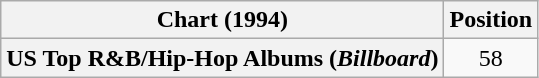<table class="wikitable plainrowheaders" style="text-align:center;">
<tr>
<th scope="col">Chart (1994)</th>
<th scope="col">Position</th>
</tr>
<tr>
<th scope="row">US Top R&B/Hip-Hop Albums (<em>Billboard</em>)</th>
<td>58</td>
</tr>
</table>
